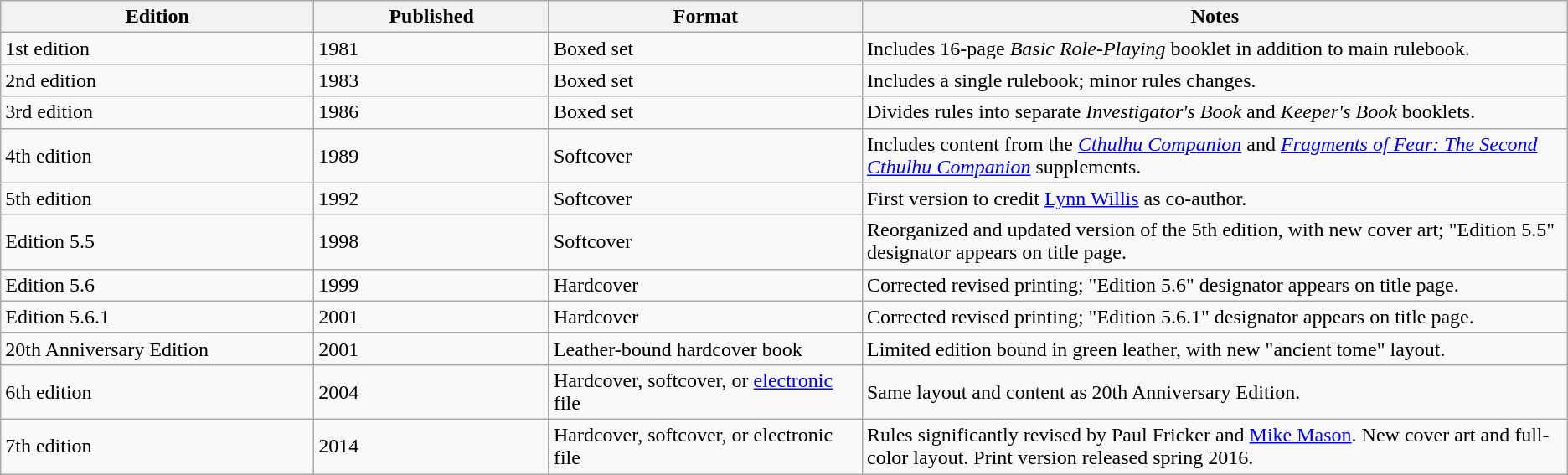<table class="wikitable">
<tr>
<th scope="col" width="20%">Edition</th>
<th scope="col" width="15%">Published</th>
<th scope="col" width="20%">Format</th>
<th scope="col" width="45%">Notes</th>
</tr>
<tr>
<td>1st edition</td>
<td>1981</td>
<td>Boxed set</td>
<td>Includes 16-page <em>Basic Role-Playing</em> booklet in addition to main rulebook.</td>
</tr>
<tr>
<td>2nd edition</td>
<td>1983</td>
<td>Boxed set</td>
<td>Includes a single rulebook; minor rules changes.</td>
</tr>
<tr>
<td>3rd edition</td>
<td>1986</td>
<td>Boxed set</td>
<td>Divides rules into separate <em>Investigator's Book</em> and <em>Keeper's Book</em> booklets.</td>
</tr>
<tr>
<td>4th edition</td>
<td>1989</td>
<td>Softcover</td>
<td>Includes content from the <em><a href='#'>Cthulhu Companion</a></em> and <em><a href='#'>Fragments of Fear: The Second Cthulhu Companion</a></em> supplements.</td>
</tr>
<tr>
<td>5th edition</td>
<td>1992</td>
<td>Softcover</td>
<td>First version to credit <a href='#'>Lynn Willis</a> as co-author.</td>
</tr>
<tr>
<td>Edition 5.5</td>
<td>1998</td>
<td>Softcover</td>
<td>Reorganized and updated version of the 5th edition, with new cover art; "Edition 5.5" designator appears on title page.</td>
</tr>
<tr>
<td>Edition 5.6</td>
<td>1999</td>
<td>Hardcover</td>
<td>Corrected revised printing; "Edition 5.6" designator appears on title page.</td>
</tr>
<tr>
<td>Edition 5.6.1</td>
<td>2001</td>
<td>Hardcover</td>
<td>Corrected revised printing; "Edition 5.6.1" designator appears on title page.</td>
</tr>
<tr>
<td>20th Anniversary Edition</td>
<td>2001</td>
<td>Leather-bound hardcover book</td>
<td>Limited edition bound in green leather, with new "ancient tome" layout.</td>
</tr>
<tr>
<td>6th edition</td>
<td>2004</td>
<td>Hardcover, softcover, or <a href='#'>electronic</a> file</td>
<td>Same layout and content as 20th Anniversary Edition.</td>
</tr>
<tr>
<td>7th edition</td>
<td>2014</td>
<td>Hardcover, softcover, or electronic file</td>
<td>Rules significantly revised by Paul Fricker and <a href='#'>Mike Mason</a>. New cover art and full-color layout. Print version released spring 2016.</td>
</tr>
</table>
